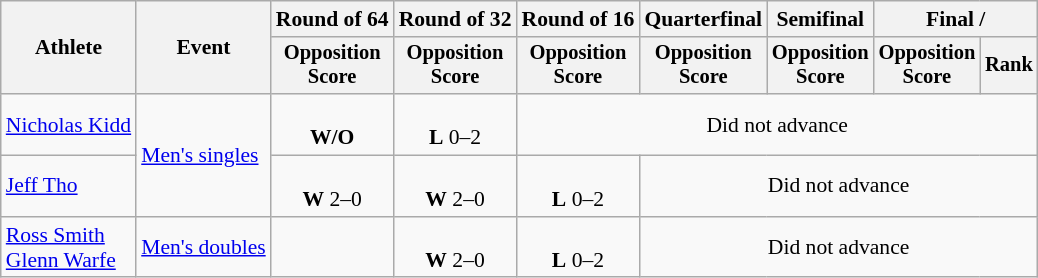<table class=wikitable style="font-size:90%">
<tr>
<th rowspan="2">Athlete</th>
<th rowspan="2">Event</th>
<th>Round of 64</th>
<th>Round of 32</th>
<th>Round of 16</th>
<th>Quarterfinal</th>
<th>Semifinal</th>
<th colspan=2>Final / </th>
</tr>
<tr style="font-size:95%">
<th>Opposition<br>Score</th>
<th>Opposition<br>Score</th>
<th>Opposition<br>Score</th>
<th>Opposition<br>Score</th>
<th>Opposition<br>Score</th>
<th>Opposition<br>Score</th>
<th>Rank</th>
</tr>
<tr align=center>
<td align=left><a href='#'>Nicholas Kidd</a></td>
<td align=left rowspan=2><a href='#'>Men's singles</a></td>
<td><br><strong>W/O</strong></td>
<td><br><strong>L</strong> 0–2</td>
<td colspan=5>Did not advance</td>
</tr>
<tr align=center>
<td align=left><a href='#'>Jeff Tho</a></td>
<td><br><strong>W</strong> 2–0</td>
<td><br><strong>W</strong> 2–0</td>
<td><br><strong>L</strong> 0–2</td>
<td colspan=4>Did not advance</td>
</tr>
<tr align=center>
<td align=left><a href='#'>Ross Smith</a><br><a href='#'>Glenn Warfe</a></td>
<td align=left><a href='#'>Men's doubles</a></td>
<td></td>
<td><br><strong>W</strong> 2–0</td>
<td><br><strong>L</strong> 0–2</td>
<td colspan=4>Did not advance</td>
</tr>
</table>
